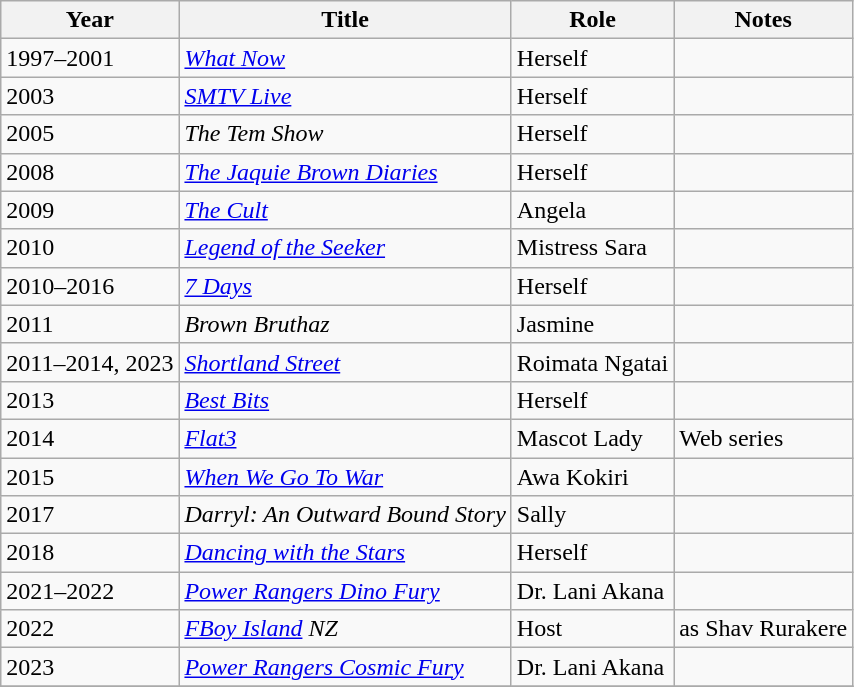<table class="wikitable sortable">
<tr>
<th>Year</th>
<th>Title</th>
<th>Role</th>
<th class="unsortable">Notes</th>
</tr>
<tr>
<td>1997–2001</td>
<td><em><a href='#'>What Now</a></em></td>
<td>Herself</td>
<td></td>
</tr>
<tr>
<td>2003</td>
<td><em><a href='#'>SMTV Live</a></em></td>
<td>Herself</td>
<td></td>
</tr>
<tr>
<td>2005</td>
<td><em>The Tem Show</em></td>
<td>Herself</td>
<td></td>
</tr>
<tr>
<td>2008</td>
<td><em><a href='#'>The Jaquie Brown Diaries</a></em></td>
<td>Herself</td>
<td></td>
</tr>
<tr>
<td>2009</td>
<td><em><a href='#'>The Cult</a></em></td>
<td>Angela</td>
<td></td>
</tr>
<tr>
<td>2010</td>
<td><em><a href='#'>Legend of the Seeker</a></em></td>
<td>Mistress Sara</td>
<td></td>
</tr>
<tr>
<td>2010–2016</td>
<td><em><a href='#'>7 Days</a></em></td>
<td>Herself</td>
<td></td>
</tr>
<tr>
<td>2011</td>
<td><em>Brown Bruthaz</em></td>
<td>Jasmine</td>
<td></td>
</tr>
<tr>
<td>2011–2014, 2023</td>
<td><em><a href='#'>Shortland Street</a></em></td>
<td>Roimata Ngatai</td>
<td></td>
</tr>
<tr>
<td>2013</td>
<td><em><a href='#'>Best Bits</a></em></td>
<td>Herself</td>
<td></td>
</tr>
<tr>
<td>2014</td>
<td><em><a href='#'>Flat3</a></em></td>
<td>Mascot Lady</td>
<td>Web series</td>
</tr>
<tr>
<td>2015</td>
<td><em><a href='#'>When We Go To War</a></em></td>
<td>Awa Kokiri</td>
<td></td>
</tr>
<tr>
<td>2017</td>
<td><em>Darryl: An Outward Bound Story</em></td>
<td>Sally</td>
<td></td>
</tr>
<tr>
<td>2018</td>
<td><em><a href='#'>Dancing with the Stars</a></em></td>
<td>Herself</td>
<td></td>
</tr>
<tr>
<td>2021–2022</td>
<td><em><a href='#'>Power Rangers Dino Fury</a></em></td>
<td>Dr. Lani Akana</td>
<td></td>
</tr>
<tr>
<td>2022</td>
<td><em><a href='#'>FBoy Island</a> NZ</em></td>
<td>Host</td>
<td>as Shav Rurakere</td>
</tr>
<tr>
<td>2023</td>
<td><em><a href='#'>Power Rangers Cosmic Fury</a></em></td>
<td>Dr. Lani Akana</td>
<td></td>
</tr>
<tr>
</tr>
</table>
